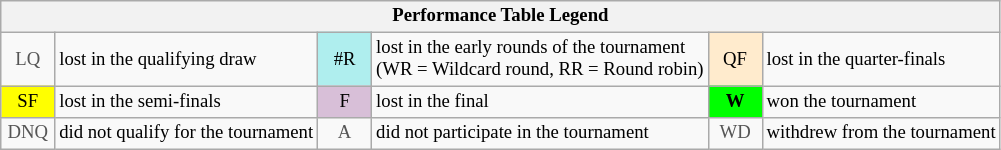<table class="wikitable" style="font-size:78%;">
<tr>
<th colspan="6">Performance Table Legend</th>
</tr>
<tr>
<td align="center" style="color:#555555;" width="30">LQ</td>
<td>lost in the qualifying draw</td>
<td align="center" style="background:#afeeee;">#R</td>
<td>lost in the early rounds of the tournament<br>(WR = Wildcard round, RR = Round robin)</td>
<td align="center" style="background:#ffebcd;">QF</td>
<td>lost in the quarter-finals</td>
</tr>
<tr>
<td align="center" style="background:yellow;">SF</td>
<td>lost in the semi-finals</td>
<td align="center" style="background:#D8BFD8;">F</td>
<td>lost in the final</td>
<td align="center" style="background:#00ff00;"><strong>W</strong></td>
<td>won the tournament</td>
</tr>
<tr>
<td align="center" style="color:#555555;" width="30">DNQ</td>
<td>did not qualify for the tournament</td>
<td align="center" style="color:#555555;" width="30">A</td>
<td>did not participate in the tournament</td>
<td align="center" style="color:#555555;" width="30">WD</td>
<td>withdrew from the tournament</td>
</tr>
</table>
